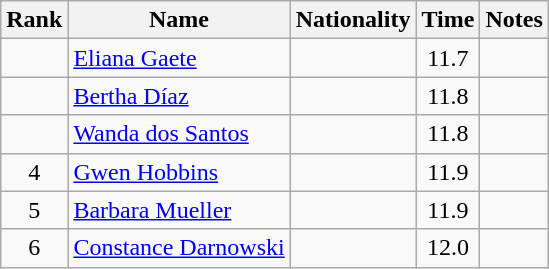<table class="wikitable sortable" style="text-align:center">
<tr>
<th>Rank</th>
<th>Name</th>
<th>Nationality</th>
<th>Time</th>
<th>Notes</th>
</tr>
<tr>
<td></td>
<td align=left><a href='#'>Eliana Gaete</a></td>
<td align=left></td>
<td>11.7</td>
<td></td>
</tr>
<tr>
<td></td>
<td align=left><a href='#'>Bertha Díaz</a></td>
<td align=left></td>
<td>11.8</td>
<td></td>
</tr>
<tr>
<td></td>
<td align=left><a href='#'>Wanda dos Santos</a></td>
<td align=left></td>
<td>11.8</td>
<td></td>
</tr>
<tr>
<td>4</td>
<td align=left><a href='#'>Gwen Hobbins</a></td>
<td align=left></td>
<td>11.9</td>
<td></td>
</tr>
<tr>
<td>5</td>
<td align=left><a href='#'>Barbara Mueller</a></td>
<td align=left></td>
<td>11.9</td>
<td></td>
</tr>
<tr>
<td>6</td>
<td align=left><a href='#'>Constance Darnowski</a></td>
<td align=left></td>
<td>12.0</td>
<td></td>
</tr>
</table>
